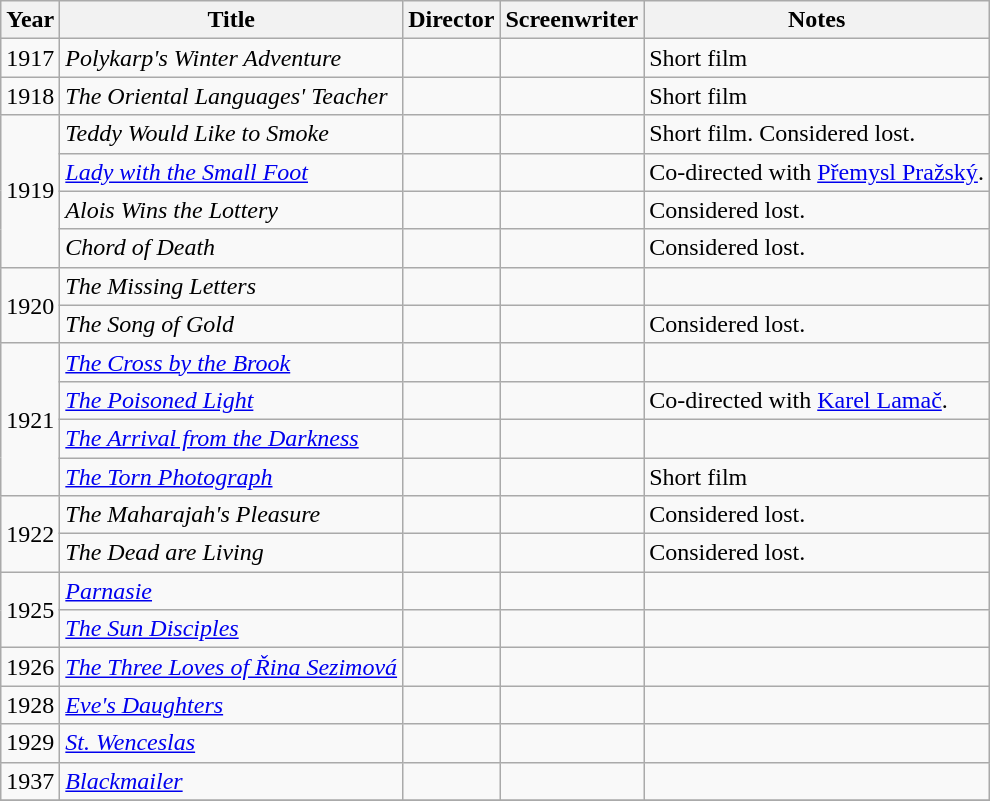<table class="wikitable sortable">
<tr>
<th>Year</th>
<th>Title</th>
<th>Director</th>
<th>Screenwriter</th>
<th>Notes</th>
</tr>
<tr>
<td>1917</td>
<td><em>Polykarp's Winter Adventure</em></td>
<td></td>
<td></td>
<td>Short film</td>
</tr>
<tr>
<td>1918</td>
<td><em>The Oriental Languages' Teacher</em></td>
<td></td>
<td></td>
<td>Short film</td>
</tr>
<tr>
<td rowspan=4>1919</td>
<td><em>Teddy Would Like to Smoke</em></td>
<td></td>
<td></td>
<td>Short film. Considered lost.</td>
</tr>
<tr>
<td><em><a href='#'>Lady with the Small Foot</a></em></td>
<td></td>
<td></td>
<td>Co-directed with <a href='#'>Přemysl Pražský</a>.</td>
</tr>
<tr>
<td><em>Alois Wins the Lottery</em></td>
<td></td>
<td></td>
<td>Considered lost.</td>
</tr>
<tr>
<td><em>Chord of Death</em></td>
<td></td>
<td></td>
<td>Considered lost.</td>
</tr>
<tr>
<td rowspan=2>1920</td>
<td><em>The Missing Letters</em></td>
<td></td>
<td></td>
<td></td>
</tr>
<tr>
<td><em>The Song of Gold</em></td>
<td></td>
<td></td>
<td>Considered lost.</td>
</tr>
<tr>
<td rowspan=4>1921</td>
<td><em><a href='#'>The Cross by the Brook</a></em></td>
<td></td>
<td></td>
<td></td>
</tr>
<tr>
<td><em><a href='#'>The Poisoned Light</a></em></td>
<td></td>
<td></td>
<td>Co-directed with <a href='#'>Karel Lamač</a>.</td>
</tr>
<tr>
<td><em><a href='#'>The Arrival from the Darkness</a></em></td>
<td></td>
<td></td>
<td></td>
</tr>
<tr>
<td><em><a href='#'>The Torn Photograph</a></em></td>
<td></td>
<td></td>
<td>Short film</td>
</tr>
<tr>
<td rowspan=2>1922</td>
<td><em>The Maharajah's Pleasure</em></td>
<td></td>
<td></td>
<td>Considered lost.</td>
</tr>
<tr>
<td><em>The Dead are Living</em></td>
<td></td>
<td></td>
<td>Considered lost.</td>
</tr>
<tr>
<td rowspan=2>1925</td>
<td><em><a href='#'>Parnasie</a></em></td>
<td></td>
<td></td>
<td></td>
</tr>
<tr>
<td><em><a href='#'>The Sun Disciples</a></em></td>
<td></td>
<td></td>
<td></td>
</tr>
<tr>
<td>1926</td>
<td><em><a href='#'>The Three Loves of Řina Sezimová</a></em></td>
<td></td>
<td></td>
<td></td>
</tr>
<tr>
<td>1928</td>
<td><em><a href='#'>Eve's Daughters</a></em></td>
<td></td>
<td></td>
<td></td>
</tr>
<tr>
<td>1929</td>
<td><em><a href='#'>St. Wenceslas</a></em></td>
<td></td>
<td></td>
<td></td>
</tr>
<tr>
<td>1937</td>
<td><em><a href='#'>Blackmailer</a></em></td>
<td></td>
<td></td>
<td></td>
</tr>
<tr>
</tr>
</table>
